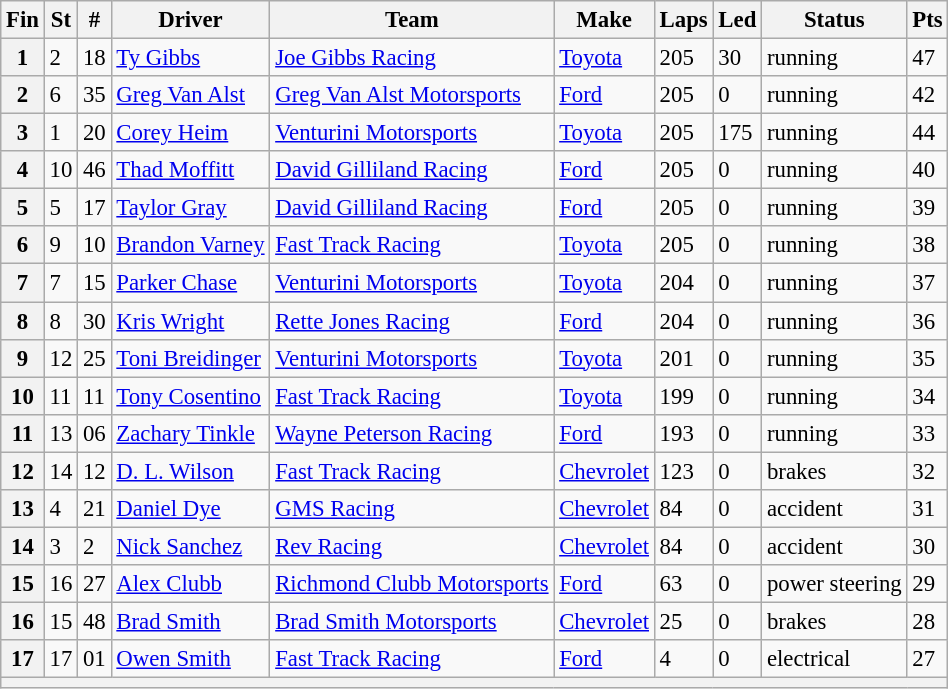<table class="wikitable sortable" style="font-size:95%">
<tr>
<th>Fin</th>
<th>St</th>
<th>#</th>
<th>Driver</th>
<th>Team</th>
<th>Make</th>
<th>Laps</th>
<th>Led</th>
<th>Status</th>
<th>Pts</th>
</tr>
<tr>
<th>1</th>
<td>2</td>
<td>18</td>
<td><a href='#'>Ty Gibbs</a></td>
<td><a href='#'>Joe Gibbs Racing</a></td>
<td><a href='#'>Toyota</a></td>
<td>205</td>
<td>30</td>
<td>running</td>
<td>47</td>
</tr>
<tr>
<th>2</th>
<td>6</td>
<td>35</td>
<td><a href='#'>Greg Van Alst</a></td>
<td><a href='#'>Greg Van Alst Motorsports</a></td>
<td><a href='#'>Ford</a></td>
<td>205</td>
<td>0</td>
<td>running</td>
<td>42</td>
</tr>
<tr>
<th>3</th>
<td>1</td>
<td>20</td>
<td><a href='#'>Corey Heim</a></td>
<td><a href='#'>Venturini Motorsports</a></td>
<td><a href='#'>Toyota</a></td>
<td>205</td>
<td>175</td>
<td>running</td>
<td>44</td>
</tr>
<tr>
<th>4</th>
<td>10</td>
<td>46</td>
<td><a href='#'>Thad Moffitt</a></td>
<td><a href='#'>David Gilliland Racing</a></td>
<td><a href='#'>Ford</a></td>
<td>205</td>
<td>0</td>
<td>running</td>
<td>40</td>
</tr>
<tr>
<th>5</th>
<td>5</td>
<td>17</td>
<td><a href='#'>Taylor Gray</a></td>
<td><a href='#'>David Gilliland Racing</a></td>
<td><a href='#'>Ford</a></td>
<td>205</td>
<td>0</td>
<td>running</td>
<td>39</td>
</tr>
<tr>
<th>6</th>
<td>9</td>
<td>10</td>
<td><a href='#'>Brandon Varney</a></td>
<td><a href='#'>Fast Track Racing</a></td>
<td><a href='#'>Toyota</a></td>
<td>205</td>
<td>0</td>
<td>running</td>
<td>38</td>
</tr>
<tr>
<th>7</th>
<td>7</td>
<td>15</td>
<td><a href='#'>Parker Chase</a></td>
<td><a href='#'>Venturini Motorsports</a></td>
<td><a href='#'>Toyota</a></td>
<td>204</td>
<td>0</td>
<td>running</td>
<td>37</td>
</tr>
<tr>
<th>8</th>
<td>8</td>
<td>30</td>
<td><a href='#'>Kris Wright</a></td>
<td><a href='#'>Rette Jones Racing</a></td>
<td><a href='#'>Ford</a></td>
<td>204</td>
<td>0</td>
<td>running</td>
<td>36</td>
</tr>
<tr>
<th>9</th>
<td>12</td>
<td>25</td>
<td><a href='#'>Toni Breidinger</a></td>
<td><a href='#'>Venturini Motorsports</a></td>
<td><a href='#'>Toyota</a></td>
<td>201</td>
<td>0</td>
<td>running</td>
<td>35</td>
</tr>
<tr>
<th>10</th>
<td>11</td>
<td>11</td>
<td><a href='#'>Tony Cosentino</a></td>
<td><a href='#'>Fast Track Racing</a></td>
<td><a href='#'>Toyota</a></td>
<td>199</td>
<td>0</td>
<td>running</td>
<td>34</td>
</tr>
<tr>
<th>11</th>
<td>13</td>
<td>06</td>
<td><a href='#'>Zachary Tinkle</a></td>
<td><a href='#'>Wayne Peterson Racing</a></td>
<td><a href='#'>Ford</a></td>
<td>193</td>
<td>0</td>
<td>running</td>
<td>33</td>
</tr>
<tr>
<th>12</th>
<td>14</td>
<td>12</td>
<td><a href='#'>D. L. Wilson</a></td>
<td><a href='#'>Fast Track Racing</a></td>
<td><a href='#'>Chevrolet</a></td>
<td>123</td>
<td>0</td>
<td>brakes</td>
<td>32</td>
</tr>
<tr>
<th>13</th>
<td>4</td>
<td>21</td>
<td><a href='#'>Daniel Dye</a></td>
<td><a href='#'>GMS Racing</a></td>
<td><a href='#'>Chevrolet</a></td>
<td>84</td>
<td>0</td>
<td>accident</td>
<td>31</td>
</tr>
<tr>
<th>14</th>
<td>3</td>
<td>2</td>
<td><a href='#'>Nick Sanchez</a></td>
<td><a href='#'>Rev Racing</a></td>
<td><a href='#'>Chevrolet</a></td>
<td>84</td>
<td>0</td>
<td>accident</td>
<td>30</td>
</tr>
<tr>
<th>15</th>
<td>16</td>
<td>27</td>
<td><a href='#'>Alex Clubb</a></td>
<td><a href='#'>Richmond Clubb Motorsports</a></td>
<td><a href='#'>Ford</a></td>
<td>63</td>
<td>0</td>
<td>power steering</td>
<td>29</td>
</tr>
<tr>
<th>16</th>
<td>15</td>
<td>48</td>
<td><a href='#'>Brad Smith</a></td>
<td><a href='#'>Brad Smith Motorsports</a></td>
<td><a href='#'>Chevrolet</a></td>
<td>25</td>
<td>0</td>
<td>brakes</td>
<td>28</td>
</tr>
<tr>
<th>17</th>
<td>17</td>
<td>01</td>
<td><a href='#'>Owen Smith</a></td>
<td><a href='#'>Fast Track Racing</a></td>
<td><a href='#'>Ford</a></td>
<td>4</td>
<td>0</td>
<td>electrical</td>
<td>27</td>
</tr>
<tr>
<th colspan="10"></th>
</tr>
</table>
